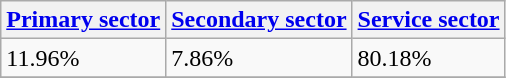<table class="wikitable" border="1">
<tr>
<th><a href='#'>Primary sector</a></th>
<th><a href='#'>Secondary sector</a></th>
<th><a href='#'>Service sector</a></th>
</tr>
<tr>
<td>11.96%</td>
<td>7.86%</td>
<td>80.18%</td>
</tr>
<tr>
</tr>
</table>
